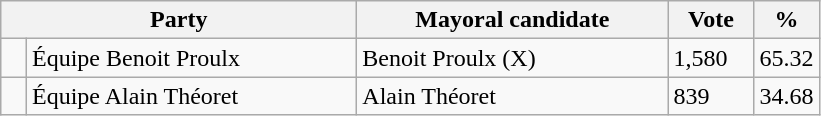<table class="wikitable">
<tr>
<th bgcolor="#DDDDFF" width="230px" colspan="2">Party</th>
<th bgcolor="#DDDDFF" width="200px">Mayoral candidate</th>
<th bgcolor="#DDDDFF" width="50px">Vote</th>
<th bgcolor="#DDDDFF" width="30px">%</th>
</tr>
<tr>
<td> </td>
<td>Équipe Benoit Proulx</td>
<td>Benoit Proulx (X)</td>
<td>1,580</td>
<td>65.32</td>
</tr>
<tr>
<td> </td>
<td>Équipe Alain Théoret</td>
<td>Alain Théoret</td>
<td>839</td>
<td>34.68</td>
</tr>
</table>
